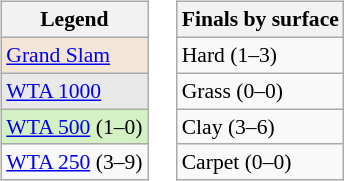<table>
<tr valign=top>
<td><br><table class=wikitable style=font-size:90%>
<tr>
<th>Legend</th>
</tr>
<tr>
<td style="background:#f3e6d7;"><a href='#'>Grand Slam</a></td>
</tr>
<tr>
<td style="background:#e9e9e9;"><a href='#'>WTA 1000</a></td>
</tr>
<tr>
<td style="background:#d4f1c5;"><a href='#'>WTA 500</a> (1–0)</td>
</tr>
<tr>
<td><a href='#'>WTA 250</a> (3–9)</td>
</tr>
</table>
</td>
<td><br><table class=wikitable style=font-size:90%>
<tr>
<th>Finals by surface</th>
</tr>
<tr>
<td>Hard (1–3)</td>
</tr>
<tr>
<td>Grass (0–0)</td>
</tr>
<tr>
<td>Clay (3–6)</td>
</tr>
<tr>
<td>Carpet (0–0)</td>
</tr>
</table>
</td>
</tr>
</table>
